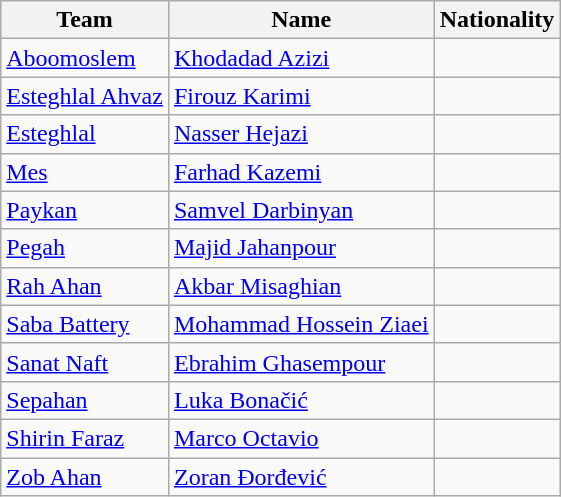<table class="wikitable">
<tr>
<th>Team</th>
<th>Name</th>
<th>Nationality</th>
</tr>
<tr>
<td><a href='#'>Aboomoslem</a></td>
<td><a href='#'>Khodadad Azizi</a></td>
<td></td>
</tr>
<tr>
<td><a href='#'>Esteghlal Ahvaz</a></td>
<td><a href='#'>Firouz Karimi</a></td>
<td></td>
</tr>
<tr>
<td><a href='#'>Esteghlal</a></td>
<td><a href='#'>Nasser Hejazi</a></td>
<td></td>
</tr>
<tr>
<td><a href='#'>Mes</a></td>
<td><a href='#'>Farhad Kazemi</a></td>
<td></td>
</tr>
<tr>
<td><a href='#'>Paykan</a></td>
<td><a href='#'>Samvel Darbinyan</a></td>
<td> </td>
</tr>
<tr>
<td><a href='#'>Pegah</a></td>
<td><a href='#'>Majid Jahanpour</a></td>
<td></td>
</tr>
<tr>
<td><a href='#'>Rah Ahan</a></td>
<td><a href='#'>Akbar Misaghian</a></td>
<td></td>
</tr>
<tr>
<td><a href='#'>Saba Battery</a></td>
<td><a href='#'>Mohammad Hossein Ziaei</a></td>
<td></td>
</tr>
<tr>
<td><a href='#'>Sanat Naft</a></td>
<td><a href='#'>Ebrahim Ghasempour</a></td>
<td></td>
</tr>
<tr>
<td><a href='#'>Sepahan</a></td>
<td><a href='#'>Luka Bonačić</a></td>
<td></td>
</tr>
<tr>
<td><a href='#'>Shirin Faraz</a></td>
<td><a href='#'>Marco Octavio</a></td>
<td></td>
</tr>
<tr>
<td><a href='#'>Zob Ahan</a></td>
<td><a href='#'>Zoran Đorđević</a></td>
<td></td>
</tr>
</table>
